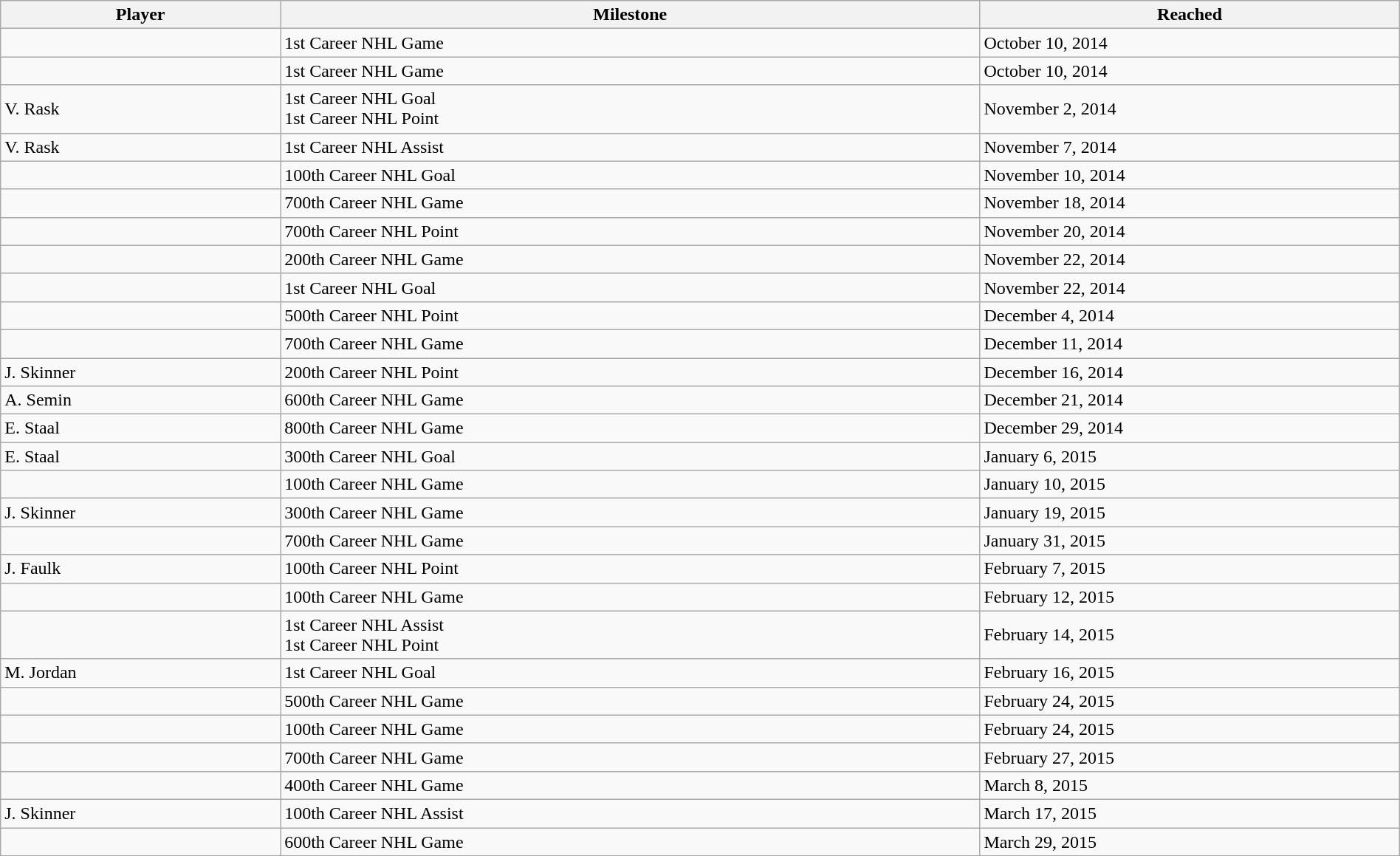<table class="wikitable sortable" style="width:100%;">
<tr align=center>
<th style="width:20%;">Player</th>
<th style="width:50%;">Milestone</th>
<th style="width:30%;" data-sort-type="date">Reached</th>
</tr>
<tr>
<td></td>
<td>1st Career NHL Game</td>
<td>October 10, 2014</td>
</tr>
<tr>
<td></td>
<td>1st Career NHL Game</td>
<td>October 10, 2014</td>
</tr>
<tr>
<td>V. Rask</td>
<td>1st Career NHL Goal<br>1st Career NHL Point</td>
<td>November 2, 2014</td>
</tr>
<tr>
<td>V. Rask</td>
<td>1st Career NHL Assist</td>
<td>November 7, 2014</td>
</tr>
<tr>
<td></td>
<td>100th Career NHL Goal</td>
<td>November 10, 2014</td>
</tr>
<tr>
<td></td>
<td>700th Career NHL Game</td>
<td>November 18, 2014</td>
</tr>
<tr>
<td></td>
<td>700th Career NHL Point</td>
<td>November 20, 2014</td>
</tr>
<tr>
<td></td>
<td>200th Career NHL Game</td>
<td>November 22, 2014</td>
</tr>
<tr>
<td></td>
<td>1st Career NHL Goal</td>
<td>November 22, 2014</td>
</tr>
<tr>
<td></td>
<td>500th Career NHL Point</td>
<td>December 4, 2014</td>
</tr>
<tr>
<td></td>
<td>700th Career NHL Game</td>
<td>December 11, 2014</td>
</tr>
<tr>
<td>J. Skinner</td>
<td>200th Career NHL Point</td>
<td>December 16, 2014</td>
</tr>
<tr>
<td>A. Semin</td>
<td>600th Career NHL Game</td>
<td>December 21, 2014</td>
</tr>
<tr>
<td>E. Staal</td>
<td>800th Career NHL Game</td>
<td>December 29, 2014</td>
</tr>
<tr>
<td>E. Staal</td>
<td>300th Career NHL Goal</td>
<td>January 6, 2015</td>
</tr>
<tr>
<td></td>
<td>100th Career NHL Game</td>
<td>January 10, 2015</td>
</tr>
<tr>
<td>J. Skinner</td>
<td>300th Career NHL Game</td>
<td>January 19, 2015</td>
</tr>
<tr>
<td></td>
<td>700th Career NHL Game</td>
<td>January 31, 2015</td>
</tr>
<tr>
<td>J. Faulk</td>
<td>100th Career NHL Point</td>
<td>February 7, 2015</td>
</tr>
<tr>
<td></td>
<td>100th Career NHL Game</td>
<td>February 12, 2015</td>
</tr>
<tr>
<td></td>
<td>1st Career NHL Assist<br>1st Career NHL Point</td>
<td>February 14, 2015</td>
</tr>
<tr>
<td>M. Jordan</td>
<td>1st Career NHL Goal</td>
<td>February 16, 2015</td>
</tr>
<tr>
<td></td>
<td>500th Career NHL Game</td>
<td>February 24, 2015</td>
</tr>
<tr>
<td></td>
<td>100th Career NHL Game</td>
<td>February 24, 2015</td>
</tr>
<tr>
<td></td>
<td>700th Career NHL Game</td>
<td>February 27, 2015</td>
</tr>
<tr>
<td></td>
<td>400th Career NHL Game</td>
<td>March 8, 2015</td>
</tr>
<tr>
<td>J. Skinner</td>
<td>100th Career NHL Assist</td>
<td>March 17, 2015</td>
</tr>
<tr>
<td></td>
<td>600th Career NHL Game</td>
<td>March 29, 2015</td>
</tr>
</table>
